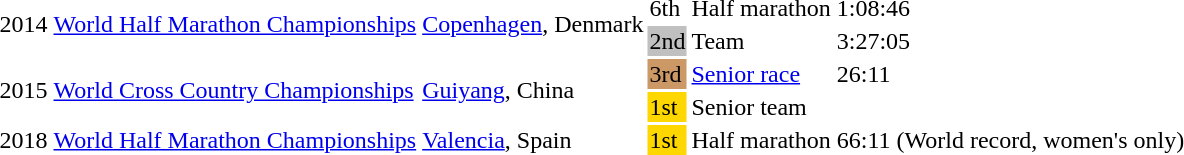<table>
<tr>
<td rowspan=2>2014</td>
<td rowspan=2><a href='#'>World Half Marathon Championships</a></td>
<td rowspan=2><a href='#'>Copenhagen</a>, Denmark</td>
<td>6th</td>
<td>Half marathon</td>
<td>1:08:46</td>
</tr>
<tr>
<td bgcolor=silver>2nd</td>
<td>Team</td>
<td>3:27:05</td>
</tr>
<tr>
<td rowspan=2>2015</td>
<td rowspan=2><a href='#'>World Cross Country Championships</a></td>
<td rowspan=2><a href='#'>Guiyang</a>, China</td>
<td bgcolor=cc9966>3rd</td>
<td><a href='#'>Senior race</a></td>
<td>26:11</td>
</tr>
<tr>
<td bgcolor=gold>1st</td>
<td>Senior team</td>
<td></td>
</tr>
<tr>
<td>2018</td>
<td><a href='#'>World Half Marathon Championships</a></td>
<td rowspan=2><a href='#'>Valencia</a>, Spain</td>
<td bgcolor=gold>1st</td>
<td>Half marathon</td>
<td>66:11 (World record, women's only)</td>
</tr>
</table>
